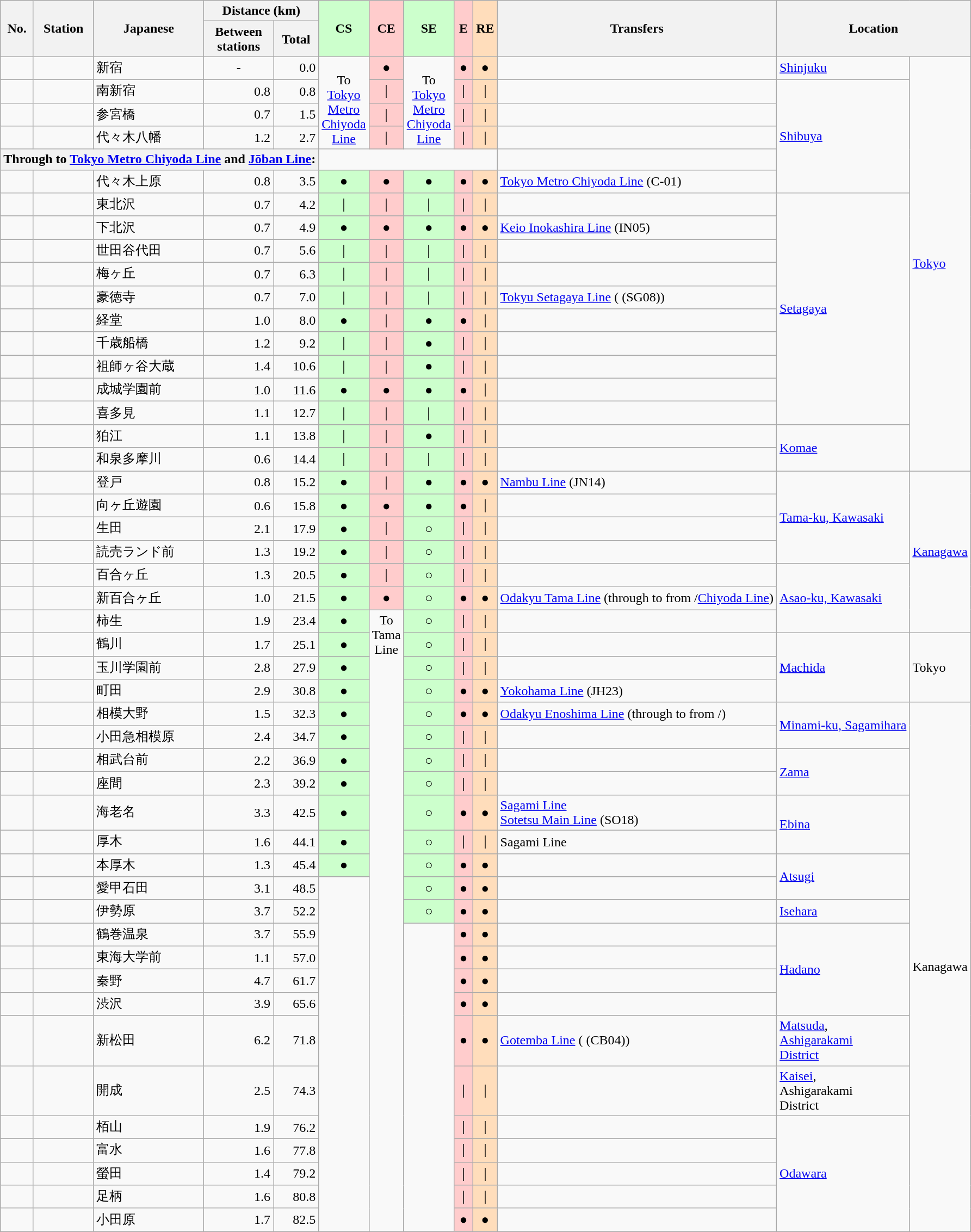<table class="wikitable" rules="all">
<tr>
<th rowspan="2">No.</th>
<th rowspan="2">Station</th>
<th rowspan="2">Japanese</th>
<th colspan="2">Distance (km)</th>
<th rowspan="2" style="width:1em; background:#cfc;">CS</th>
<th rowspan="2" style="width:1em; background:#fcc;">CE</th>
<th rowspan="2" style="width:1em; background:#cfc;">SE</th>
<th rowspan="2" style="width:1em; background:#fcc;">E</th>
<th rowspan="2" style="width:1em; background:#fdb;">RE</th>
<th rowspan="2">Transfers</th>
<th rowspan="2" colspan="2">Location</th>
</tr>
<tr>
<th>Between<br>stations</th>
<th>Total</th>
</tr>
<tr>
<td></td>
<td></td>
<td>新宿</td>
<td style="text-align:center;">-</td>
<td style="text-align:right;">0.0</td>
<td rowspan="4" style="width:1em; text-align:center; vertical-align:bottom;">To <a href='#'>Tokyo Metro Chiyoda Line</a></td>
<td style="text-align:center; background:#fcc;">●</td>
<td rowspan="4" style="width:1em; text-align:center; vertical-align:bottom;">To <a href='#'>Tokyo Metro Chiyoda Line</a></td>
<td style="text-align:center; background:#fcc;">●</td>
<td style="text-align:center; background:#fdb;">●</td>
<td style="white-space:nowrap;"></td>
<td><a href='#'>Shinjuku</a></td>
<td rowspan="18"><a href='#'>Tokyo</a></td>
</tr>
<tr>
<td></td>
<td></td>
<td>南新宿</td>
<td style="text-align:right;">0.8</td>
<td style="text-align:right;">0.8<br></td>
<td style="text-align:center; background:#fcc;">｜<br></td>
<td style="text-align:center; background:#fcc;">｜</td>
<td style="text-align:center; background:#fdb;">｜</td>
<td> </td>
<td rowspan="5"><a href='#'>Shibuya</a></td>
</tr>
<tr>
<td></td>
<td></td>
<td>参宮橋</td>
<td style="text-align:right;">0.7</td>
<td style="text-align:right;">1.5<br></td>
<td style="text-align:center; background:#fcc;">｜<br></td>
<td style="text-align:center; background:#fcc;">｜</td>
<td style="text-align:center; background:#fdb;">｜</td>
<td> </td>
</tr>
<tr>
<td></td>
<td></td>
<td>代々木八幡</td>
<td style="text-align:right;">1.2</td>
<td style="text-align:right;">2.7<br></td>
<td style="text-align:center; background:#fcc;">｜<br></td>
<td style="text-align:center; background:#fcc;">｜</td>
<td style="text-align:center; background:#fdb;">｜</td>
<td> </td>
</tr>
<tr>
<th colspan="5">Through to  <a href='#'>Tokyo Metro Chiyoda Line</a> and  <a href='#'>Jōban Line</a>:</th>
<td colspan="5"></td>
</tr>
<tr>
<td></td>
<td></td>
<td>代々木上原</td>
<td style="text-align:right;">0.8</td>
<td style="text-align:right;">3.5</td>
<td style="text-align:center; background:#cfc;">●</td>
<td style="text-align:center; background:#fcc;">●</td>
<td style="text-align:center; background:#cfc;">●</td>
<td style="text-align:center; background:#fcc;">●</td>
<td style="text-align:center; background:#fdb;">●</td>
<td> <a href='#'>Tokyo Metro Chiyoda Line</a> (C-01)</td>
</tr>
<tr>
<td></td>
<td></td>
<td>東北沢</td>
<td style="text-align:right;">0.7</td>
<td style="text-align:right;">4.2</td>
<td style="text-align:center; background:#cfc;">｜</td>
<td style="text-align:center; background:#fcc;">｜</td>
<td style="text-align:center; background:#cfc;">｜</td>
<td style="text-align:center; background:#fcc;">｜</td>
<td style="text-align:center; background:#fdb;">｜</td>
<td> </td>
<td rowspan="10"><a href='#'>Setagaya</a></td>
</tr>
<tr>
<td></td>
<td></td>
<td>下北沢</td>
<td style="text-align:right;">0.7</td>
<td style="text-align:right;">4.9</td>
<td style="text-align:center; background:#cfc;">●</td>
<td style="text-align:center; background:#fcc;">●</td>
<td style="text-align:center; background:#cfc;">●</td>
<td style="text-align:center; background:#fcc;">●</td>
<td style="text-align:center; background:#fdb;">●</td>
<td> <a href='#'>Keio Inokashira Line</a> (IN05)</td>
</tr>
<tr>
<td></td>
<td></td>
<td>世田谷代田</td>
<td style="text-align:right;">0.7</td>
<td style="text-align:right;">5.6</td>
<td style="text-align:center; background:#cfc;">｜</td>
<td style="text-align:center; background:#fcc;">｜</td>
<td style="text-align:center; background:#cfc;">｜</td>
<td style="text-align:center; background:#fcc;">｜</td>
<td style="text-align:center; background:#fdb;">｜</td>
<td> </td>
</tr>
<tr>
<td></td>
<td></td>
<td>梅ヶ丘</td>
<td style="text-align:right;">0.7</td>
<td style="text-align:right;">6.3</td>
<td style="text-align:center; background:#cfc;">｜</td>
<td style="text-align:center; background:#fcc;">｜</td>
<td style="text-align:center; background:#cfc;">｜</td>
<td style="text-align:center; background:#fcc;">｜</td>
<td style="text-align:center; background:#fdb;">｜</td>
<td> </td>
</tr>
<tr>
<td></td>
<td></td>
<td>豪徳寺</td>
<td style="text-align:right;">0.7</td>
<td style="text-align:right;">7.0</td>
<td style="text-align:center; background:#cfc;">｜</td>
<td style="text-align:center; background:#fcc;">｜</td>
<td style="text-align:center; background:#cfc;">｜</td>
<td style="text-align:center; background:#fcc;">｜</td>
<td style="text-align:center; background:#fdb;">｜</td>
<td> <a href='#'>Tokyu Setagaya Line</a> ( (SG08))</td>
</tr>
<tr>
<td></td>
<td></td>
<td>経堂</td>
<td style="text-align:right;">1.0</td>
<td style="text-align:right;">8.0</td>
<td style="text-align:center; background:#cfc;">●</td>
<td style="text-align:center; background:#fcc;">｜</td>
<td style="text-align:center; background:#cfc;">●</td>
<td style="text-align:center; background:#fcc;">●</td>
<td style="text-align:center; background:#fdb;">｜</td>
<td> </td>
</tr>
<tr>
<td></td>
<td></td>
<td>千歳船橋</td>
<td style="text-align:right;">1.2</td>
<td style="text-align:right;">9.2</td>
<td style="text-align:center; background:#cfc;">｜</td>
<td style="text-align:center; background:#fcc;">｜</td>
<td style="text-align:center; background:#cfc;">●</td>
<td style="text-align:center; background:#fcc;">｜</td>
<td style="text-align:center; background:#fdb;">｜</td>
<td> </td>
</tr>
<tr>
<td></td>
<td></td>
<td>祖師ヶ谷大蔵</td>
<td style="text-align:right;">1.4</td>
<td style="text-align:right;">10.6</td>
<td style="text-align:center; background:#cfc;">｜</td>
<td style="text-align:center; background:#fcc;">｜</td>
<td style="text-align:center; background:#cfc;">●</td>
<td style="text-align:center; background:#fcc;">｜</td>
<td style="text-align:center; background:#fdb;">｜</td>
<td> </td>
</tr>
<tr>
<td></td>
<td></td>
<td>成城学園前</td>
<td style="text-align:right;">1.0</td>
<td style="text-align:right;">11.6</td>
<td style="text-align:center; background:#cfc;">●</td>
<td style="text-align:center; background:#fcc;">●</td>
<td style="text-align:center; background:#cfc;">●</td>
<td style="text-align:center; background:#fcc;">●</td>
<td style="text-align:center; background:#fdb;">｜</td>
<td> </td>
</tr>
<tr>
<td></td>
<td></td>
<td>喜多見</td>
<td style="text-align:right;">1.1</td>
<td style="text-align:right;">12.7</td>
<td style="text-align:center; background:#cfc;">｜</td>
<td style="text-align:center; background:#fcc;">｜</td>
<td style="text-align:center; background:#cfc;">｜</td>
<td style="text-align:center; background:#fcc;">｜</td>
<td style="text-align:center; background:#fdb;">｜</td>
<td> </td>
</tr>
<tr>
<td></td>
<td></td>
<td>狛江</td>
<td style="text-align:right;">1.1</td>
<td style="text-align:right;">13.8</td>
<td style="text-align:center; background:#cfc;">｜</td>
<td style="text-align:center; background:#fcc;">｜</td>
<td style="text-align:center; background:#cfc;">●</td>
<td style="text-align:center; background:#fcc;">｜</td>
<td style="text-align:center; background:#fdb;">｜</td>
<td> </td>
<td rowspan="2"><a href='#'>Komae</a></td>
</tr>
<tr>
<td></td>
<td></td>
<td>和泉多摩川</td>
<td style="text-align:right;">0.6</td>
<td style="text-align:right;">14.4</td>
<td style="text-align:center; background:#cfc;">｜</td>
<td style="text-align:center; background:#fcc;">｜</td>
<td style="text-align:center; background:#cfc;">｜</td>
<td style="text-align:center; background:#fcc;">｜</td>
<td style="text-align:center; background:#fdb;">｜</td>
<td> </td>
</tr>
<tr>
<td></td>
<td></td>
<td>登戸</td>
<td style="text-align:right;">0.8</td>
<td style="text-align:right;">15.2</td>
<td style="text-align:center; background:#cfc;">●</td>
<td style="text-align:center; background:#fcc;">｜</td>
<td style="text-align:center; background:#cfc;">●</td>
<td style="text-align:center; background:#fcc;">●</td>
<td style="text-align:center; background:#fdb;">●</td>
<td> <a href='#'>Nambu Line</a> (JN14)</td>
<td rowspan="4"><a href='#'>Tama-ku, Kawasaki</a></td>
<td rowspan="7"><a href='#'>Kanagawa</a></td>
</tr>
<tr>
<td></td>
<td></td>
<td>向ヶ丘遊園</td>
<td style="text-align:right;">0.6</td>
<td style="text-align:right;">15.8</td>
<td style="text-align:center; background:#cfc;">●</td>
<td style="text-align:center; background:#fcc;">●</td>
<td style="text-align:center; background:#cfc;">●</td>
<td style="text-align:center; background:#fcc;">●</td>
<td style="text-align:center; background:#fdb;">｜</td>
<td> </td>
</tr>
<tr>
<td></td>
<td></td>
<td>生田</td>
<td style="text-align:right;">2.1</td>
<td style="text-align:right;">17.9</td>
<td style="text-align:center; background:#cfc;">●</td>
<td style="text-align:center; background:#fcc;">｜</td>
<td style="text-align:center; background:#cfc;">○</td>
<td style="text-align:center; background:#fcc;">｜</td>
<td style="text-align:center; background:#fdb;">｜</td>
<td> </td>
</tr>
<tr>
<td></td>
<td></td>
<td>読売ランド前</td>
<td style="text-align:right;">1.3</td>
<td style="text-align:right;">19.2</td>
<td style="text-align:center; background:#cfc;">●</td>
<td style="text-align:center; background:#fcc;">｜</td>
<td style="text-align:center; background:#cfc;">○</td>
<td style="text-align:center; background:#fcc;">｜</td>
<td style="text-align:center; background:#fdb;">｜</td>
<td> </td>
</tr>
<tr>
<td></td>
<td></td>
<td>百合ヶ丘</td>
<td style="text-align:right;">1.3</td>
<td style="text-align:right;">20.5</td>
<td style="text-align:center; background:#cfc;">●</td>
<td style="text-align:center; background:#fcc;">｜</td>
<td style="text-align:center; background:#cfc;">○</td>
<td style="text-align:center; background:#fcc;">｜</td>
<td style="text-align:center; background:#fdb;">｜</td>
<td> </td>
<td rowspan="3"><a href='#'>Asao-ku, Kawasaki</a></td>
</tr>
<tr>
<td></td>
<td></td>
<td>新百合ヶ丘</td>
<td style="text-align:right;">1.0</td>
<td style="text-align:right;">21.5</td>
<td style="text-align:center; background:#cfc;">●</td>
<td style="text-align:center; background:#fcc;">●</td>
<td style="text-align:center; background:#cfc;">○</td>
<td style="text-align:center; background:#fcc;">●</td>
<td style="text-align:center; background:#fdb;">●</td>
<td> <a href='#'>Odakyu Tama Line</a> (through to  from /<a href='#'>Chiyoda Line</a>)</td>
</tr>
<tr>
<td></td>
<td></td>
<td>柿生</td>
<td style="text-align:right;">1.9</td>
<td style="text-align:right;">23.4</td>
<td style="text-align:center; background:#cfc;">●</td>
<td rowspan="24" style="width:1em; text-align:center; vertical-align:top;">To Tama Line</td>
<td style="text-align:center; background:#cfc;">○</td>
<td style="text-align:center; background:#fcc;">｜</td>
<td style="text-align:center; background:#fdb;">｜</td>
<td> </td>
</tr>
<tr>
<td></td>
<td></td>
<td>鶴川</td>
<td style="text-align:right;">1.7</td>
<td style="text-align:right;">25.1</td>
<td style="text-align:center; background:#cfc;">●</td>
<td style="text-align:center; background:#cfc;">○</td>
<td style="text-align:center; background:#fcc;">｜</td>
<td style="text-align:center; background:#fdb;">｜</td>
<td> </td>
<td rowspan="3"><a href='#'>Machida</a></td>
<td rowspan="3">Tokyo</td>
</tr>
<tr>
<td></td>
<td></td>
<td>玉川学園前</td>
<td style="text-align:right;">2.8</td>
<td style="text-align:right;">27.9</td>
<td style="text-align:center; background:#cfc;">●</td>
<td style="text-align:center; background:#cfc;">○</td>
<td style="text-align:center; background:#fcc;">｜</td>
<td style="text-align:center; background:#fdb;">｜</td>
<td> </td>
</tr>
<tr>
<td></td>
<td></td>
<td>町田</td>
<td style="text-align:right;">2.9</td>
<td style="text-align:right;">30.8</td>
<td style="text-align:center; background:#cfc;">●</td>
<td style="text-align:center; background:#cfc;">○</td>
<td style="text-align:center; background:#fcc;">●</td>
<td style="text-align:center; background:#fdb;">●</td>
<td> <a href='#'>Yokohama Line</a> (JH23)</td>
</tr>
<tr>
<td></td>
<td></td>
<td>相模大野</td>
<td style="text-align:right;">1.5</td>
<td style="text-align:right;">32.3</td>
<td style="text-align:center; background:#cfc;">●</td>
<td style="text-align:center; background:#cfc;">○</td>
<td style="text-align:center; background:#fcc;">●</td>
<td style="text-align:center; background:#fdb;">●</td>
<td> <a href='#'>Odakyu Enoshima Line</a> (through to  from /)</td>
<td rowspan="2"><a href='#'>Minami-ku, Sagamihara</a></td>
<td rowspan="20">Kanagawa</td>
</tr>
<tr>
<td></td>
<td></td>
<td>小田急相模原</td>
<td style="text-align:right;">2.4</td>
<td style="text-align:right;">34.7</td>
<td style="text-align:center; background:#cfc;">●</td>
<td style="text-align:center; background:#cfc;">○</td>
<td style="text-align:center; background:#fcc;">｜</td>
<td style="text-align:center; background:#fdb;">｜</td>
<td> </td>
</tr>
<tr>
<td></td>
<td></td>
<td>相武台前</td>
<td style="text-align:right;">2.2</td>
<td style="text-align:right;">36.9</td>
<td style="text-align:center; background:#cfc;">●</td>
<td style="text-align:center; background:#cfc;">○</td>
<td style="text-align:center; background:#fcc;">｜</td>
<td style="text-align:center; background:#fdb;">｜</td>
<td> </td>
<td rowspan="2"><a href='#'>Zama</a></td>
</tr>
<tr>
<td></td>
<td></td>
<td>座間</td>
<td style="text-align:right;">2.3</td>
<td style="text-align:right;">39.2</td>
<td style="text-align:center; background:#cfc;">●</td>
<td style="text-align:center; background:#cfc;">○</td>
<td style="text-align:center; background:#fcc;">｜</td>
<td style="text-align:center; background:#fdb;">｜</td>
<td> </td>
</tr>
<tr>
<td></td>
<td></td>
<td>海老名</td>
<td style="text-align:right;">3.3</td>
<td style="text-align:right;">42.5</td>
<td style="text-align:center; background:#cfc;">●</td>
<td style="text-align:center; background:#cfc;">○</td>
<td style="text-align:center; background:#fcc;">●</td>
<td style="text-align:center; background:#fdb;">●</td>
<td> <a href='#'>Sagami Line</a><br> <a href='#'>Sotetsu Main Line</a> (SO18)</td>
<td rowspan="2"><a href='#'>Ebina</a></td>
</tr>
<tr>
<td></td>
<td></td>
<td>厚木</td>
<td style="text-align:right;">1.6</td>
<td style="text-align:right;">44.1</td>
<td style="text-align:center; background:#cfc;">●</td>
<td style="text-align:center; background:#cfc;">○</td>
<td style="text-align:center; background:#fcc;">｜</td>
<td style="text-align:center; background:#fdb;">｜</td>
<td> Sagami Line</td>
</tr>
<tr>
<td></td>
<td></td>
<td>本厚木</td>
<td style="text-align:right;">1.3</td>
<td style="text-align:right;">45.4</td>
<td style="text-align:center; background:#cfc;">●</td>
<td style="text-align:center; background:#cfc;">○</td>
<td style="text-align:center; background:#fcc;">●</td>
<td style="text-align:center; background:#fdb;">●</td>
<td> </td>
<td rowspan="2"><a href='#'>Atsugi</a></td>
</tr>
<tr>
<td></td>
<td></td>
<td>愛甲石田</td>
<td style="text-align:right;">3.1</td>
<td style="text-align:right;">48.5</td>
<td rowspan="13"> </td>
<td style="text-align:center; background:#cfc;">○</td>
<td style="text-align:center; background:#fcc;">●</td>
<td style="text-align:center; background:#fdb;">●</td>
<td> </td>
</tr>
<tr>
<td></td>
<td></td>
<td>伊勢原</td>
<td style="text-align:right;">3.7</td>
<td style="text-align:right;">52.2</td>
<td style="text-align:center; background:#cfc;">○</td>
<td style="text-align:center; background:#fcc;">●</td>
<td style="text-align:center; background:#fdb;">●</td>
<td> </td>
<td><a href='#'>Isehara</a></td>
</tr>
<tr>
<td></td>
<td></td>
<td>鶴巻温泉</td>
<td style="text-align:right;">3.7</td>
<td style="text-align:right;">55.9</td>
<td rowspan="11"> </td>
<td style="text-align:center; background:#fcc;">●</td>
<td style="text-align:center; background:#fdb;">●</td>
<td> </td>
<td rowspan="4"><a href='#'>Hadano</a></td>
</tr>
<tr>
<td></td>
<td></td>
<td>東海大学前</td>
<td style="text-align:right;">1.1</td>
<td style="text-align:right;">57.0</td>
<td style="text-align:center; background:#fcc;">●</td>
<td style="text-align:center; background:#fdb;">●</td>
<td> </td>
</tr>
<tr>
<td></td>
<td></td>
<td>秦野</td>
<td style="text-align:right;">4.7</td>
<td style="text-align:right;">61.7</td>
<td style="text-align:center; background:#fcc;">●</td>
<td style="text-align:center; background:#fdb;">●</td>
<td> </td>
</tr>
<tr>
<td></td>
<td></td>
<td>渋沢</td>
<td style="text-align:right;">3.9</td>
<td style="text-align:right;">65.6</td>
<td style="text-align:center; background:#fcc;">●</td>
<td style="text-align:center; background:#fdb;">●</td>
<td> </td>
</tr>
<tr>
<td></td>
<td></td>
<td>新松田</td>
<td style="text-align:right;">6.2</td>
<td style="text-align:right;">71.8</td>
<td style="text-align:center; background:#fcc;">●</td>
<td style="text-align:center; background:#fdb;">●</td>
<td> <a href='#'>Gotemba Line</a> ( (CB04))</td>
<td><a href='#'>Matsuda</a>,<br><a href='#'>Ashigarakami<br>District</a></td>
</tr>
<tr>
<td></td>
<td></td>
<td>開成</td>
<td style="text-align:right;">2.5</td>
<td style="text-align:right;">74.3</td>
<td style="text-align:center; background:#fcc;">｜</td>
<td style="text-align:center; background:#fdb;">｜</td>
<td> </td>
<td><a href='#'>Kaisei</a>,<br>Ashigarakami<br>District</td>
</tr>
<tr>
<td></td>
<td></td>
<td>栢山</td>
<td style="text-align:right;">1.9</td>
<td style="text-align:right;">76.2</td>
<td style="text-align:center; background:#fcc;">｜</td>
<td style="text-align:center; background:#fdb;">｜</td>
<td> </td>
<td rowspan="5"><a href='#'>Odawara</a></td>
</tr>
<tr>
<td></td>
<td></td>
<td>富水</td>
<td style="text-align:right;">1.6</td>
<td style="text-align:right;">77.8</td>
<td style="text-align:center; background:#fcc;">｜</td>
<td style="text-align:center; background:#fdb;">｜</td>
<td> </td>
</tr>
<tr>
<td></td>
<td></td>
<td>螢田</td>
<td style="text-align:right;">1.4</td>
<td style="text-align:right;">79.2</td>
<td style="text-align:center; background:#fcc;">｜</td>
<td style="text-align:center; background:#fdb;">｜</td>
<td> </td>
</tr>
<tr>
<td></td>
<td></td>
<td>足柄</td>
<td style="text-align:right;">1.6</td>
<td style="text-align:right;">80.8</td>
<td style="text-align:center; background:#fcc;">｜</td>
<td style="text-align:center; background:#fdb;">｜</td>
<td> </td>
</tr>
<tr>
<td></td>
<td></td>
<td>小田原</td>
<td style="text-align:right;">1.7</td>
<td style="text-align:right;">82.5</td>
<td style="text-align:center; background:#fcc;">●</td>
<td style="text-align:center; background:#fdb;">●</td>
<td></td>
</tr>
</table>
